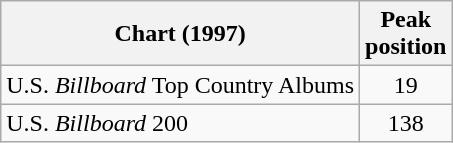<table class="wikitable">
<tr>
<th>Chart (1997)</th>
<th>Peak<br>position</th>
</tr>
<tr>
<td>U.S. <em>Billboard</em> Top Country Albums</td>
<td align="center">19</td>
</tr>
<tr>
<td>U.S. <em>Billboard</em> 200</td>
<td align="center">138</td>
</tr>
</table>
